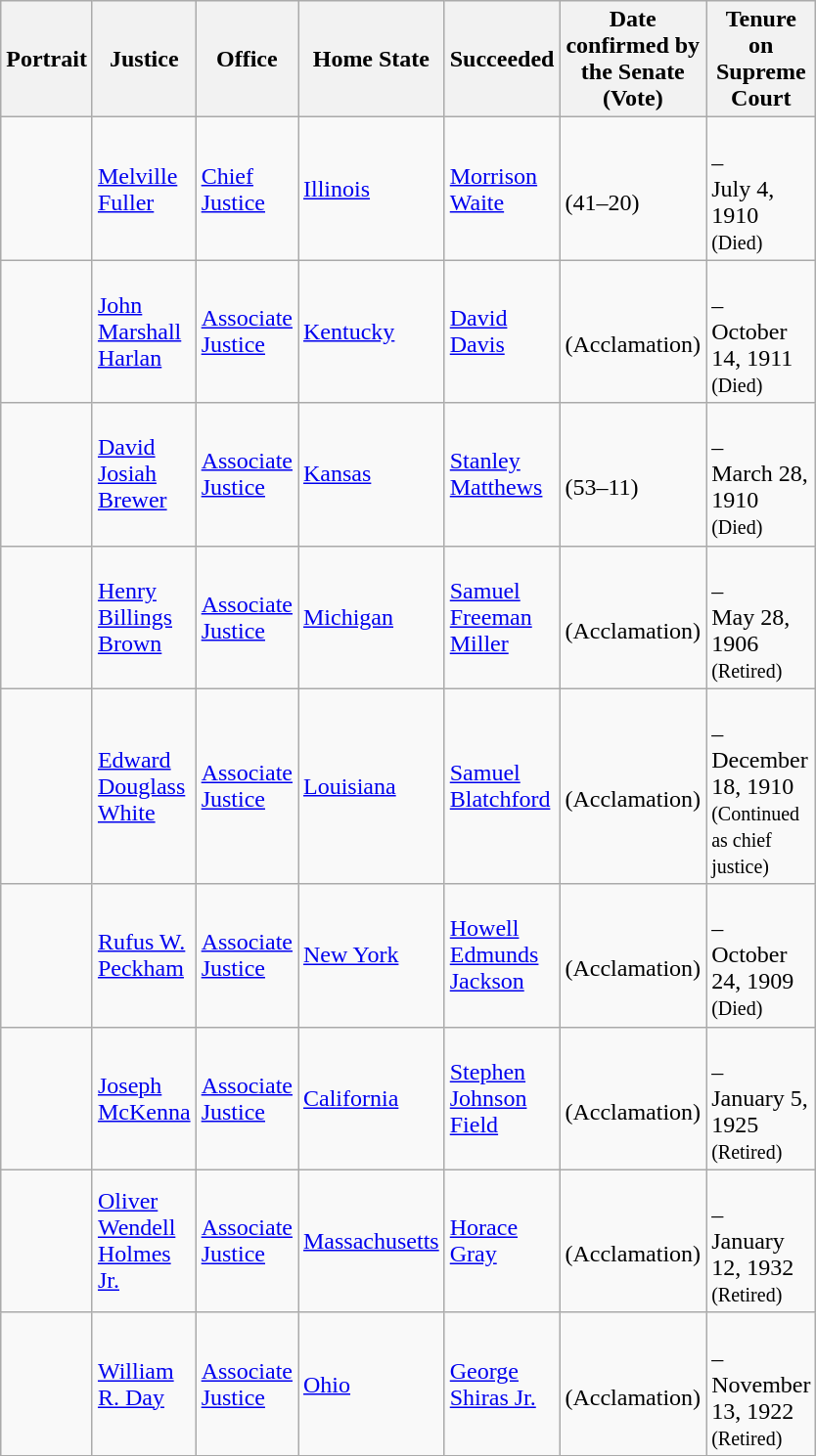<table class="wikitable sortable">
<tr>
<th scope="col" style="width: 10px;">Portrait</th>
<th scope="col" style="width: 10px;">Justice</th>
<th scope="col" style="width: 10px;">Office</th>
<th scope="col" style="width: 10px;">Home State</th>
<th scope="col" style="width: 10px;">Succeeded</th>
<th scope="col" style="width: 10px;">Date confirmed by the Senate<br>(Vote)</th>
<th scope="col" style="width: 10px;">Tenure on Supreme Court</th>
</tr>
<tr>
<td></td>
<td><a href='#'>Melville Fuller</a></td>
<td><a href='#'>Chief Justice</a></td>
<td><a href='#'>Illinois</a></td>
<td><a href='#'>Morrison Waite</a></td>
<td><br>(41–20)</td>
<td><br>–<br>July 4, 1910<br><small>(Died)</small></td>
</tr>
<tr>
<td></td>
<td><a href='#'>John Marshall Harlan</a></td>
<td><a href='#'>Associate Justice</a></td>
<td><a href='#'>Kentucky</a></td>
<td><a href='#'>David Davis</a></td>
<td><br>(Acclamation)</td>
<td><br>–<br>October 14, 1911<br><small>(Died)</small></td>
</tr>
<tr>
<td></td>
<td><a href='#'>David Josiah Brewer</a></td>
<td><a href='#'>Associate Justice</a></td>
<td><a href='#'>Kansas</a></td>
<td><a href='#'>Stanley Matthews</a></td>
<td><br>(53–11)</td>
<td><br>–<br>March 28, 1910<br><small>(Died)</small></td>
</tr>
<tr>
<td></td>
<td><a href='#'>Henry Billings Brown</a></td>
<td><a href='#'>Associate Justice</a></td>
<td><a href='#'>Michigan</a></td>
<td><a href='#'>Samuel Freeman Miller</a></td>
<td><br>(Acclamation)</td>
<td><br>–<br>May 28, 1906<br><small>(Retired)</small></td>
</tr>
<tr>
<td></td>
<td><a href='#'>Edward Douglass White</a></td>
<td><a href='#'>Associate Justice</a></td>
<td><a href='#'>Louisiana</a></td>
<td><a href='#'>Samuel Blatchford</a></td>
<td><br>(Acclamation)</td>
<td><br>–<br>December 18, 1910<br><small>(Continued as chief justice)</small></td>
</tr>
<tr>
<td></td>
<td><a href='#'>Rufus W. Peckham</a></td>
<td><a href='#'>Associate Justice</a></td>
<td><a href='#'>New York</a></td>
<td><a href='#'>Howell Edmunds Jackson</a></td>
<td><br>(Acclamation)</td>
<td><br>–<br>October 24, 1909<br><small>(Died)</small></td>
</tr>
<tr>
<td></td>
<td><a href='#'>Joseph McKenna</a></td>
<td><a href='#'>Associate Justice</a></td>
<td><a href='#'>California</a></td>
<td><a href='#'>Stephen Johnson Field</a></td>
<td><br>(Acclamation)</td>
<td><br>–<br>January 5, 1925<br><small>(Retired)</small></td>
</tr>
<tr>
<td></td>
<td><a href='#'>Oliver Wendell Holmes Jr.</a></td>
<td><a href='#'>Associate Justice</a></td>
<td><a href='#'>Massachusetts</a></td>
<td><a href='#'>Horace Gray</a></td>
<td><br>(Acclamation)</td>
<td><br>–<br>January 12, 1932<br><small>(Retired)</small></td>
</tr>
<tr>
<td></td>
<td><a href='#'>William R. Day</a></td>
<td><a href='#'>Associate Justice</a></td>
<td><a href='#'>Ohio</a></td>
<td><a href='#'>George Shiras Jr.</a></td>
<td><br>(Acclamation)</td>
<td><br>–<br>November 13, 1922<br><small>(Retired)</small></td>
</tr>
<tr>
</tr>
</table>
